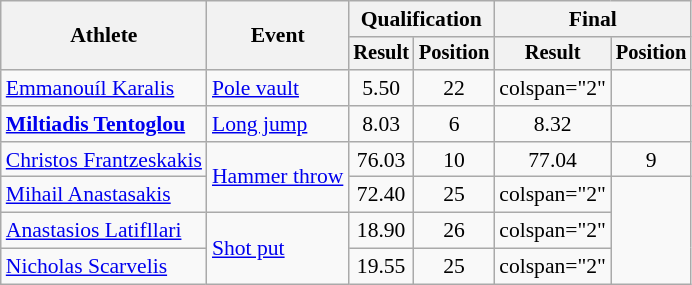<table class=wikitable style="font-size:90%">
<tr>
<th rowspan="2">Athlete</th>
<th rowspan="2">Event</th>
<th colspan="2">Qualification</th>
<th colspan="2">Final</th>
</tr>
<tr style="font-size:95%">
<th>Result</th>
<th>Position</th>
<th>Result</th>
<th>Position</th>
</tr>
<tr style=text-align:center>
<td style=text-align:left><a href='#'>Emmanouíl Karalis</a></td>
<td style=text-align:left><a href='#'>Pole vault</a></td>
<td>5.50</td>
<td>22</td>
<td>colspan="2" </td>
</tr>
<tr style=text-align:center>
<td style=text-align:left><strong><a href='#'>Miltiadis Tentoglou</a></strong></td>
<td style=text-align:left><a href='#'>Long jump</a></td>
<td>8.03</td>
<td>6</td>
<td>8.32</td>
<td></td>
</tr>
<tr style=text-align:center>
<td style=text-align:left><a href='#'>Christos Frantzeskakis</a></td>
<td style=text-align:left rowspan=2><a href='#'>Hammer throw</a></td>
<td>76.03</td>
<td>10</td>
<td>77.04</td>
<td>9</td>
</tr>
<tr style=text-align:center>
<td style=text-align:left><a href='#'>Mihail Anastasakis</a></td>
<td>72.40</td>
<td>25</td>
<td>colspan="2" </td>
</tr>
<tr style=text-align:center>
<td style=text-align:left><a href='#'>Anastasios Latifllari</a></td>
<td style=text-align:left rowspan=2><a href='#'>Shot put</a></td>
<td>18.90</td>
<td>26</td>
<td>colspan="2" </td>
</tr>
<tr style=text-align:center>
<td style=text-align:left><a href='#'>Nicholas Scarvelis</a></td>
<td>19.55</td>
<td>25</td>
<td>colspan="2" </td>
</tr>
</table>
